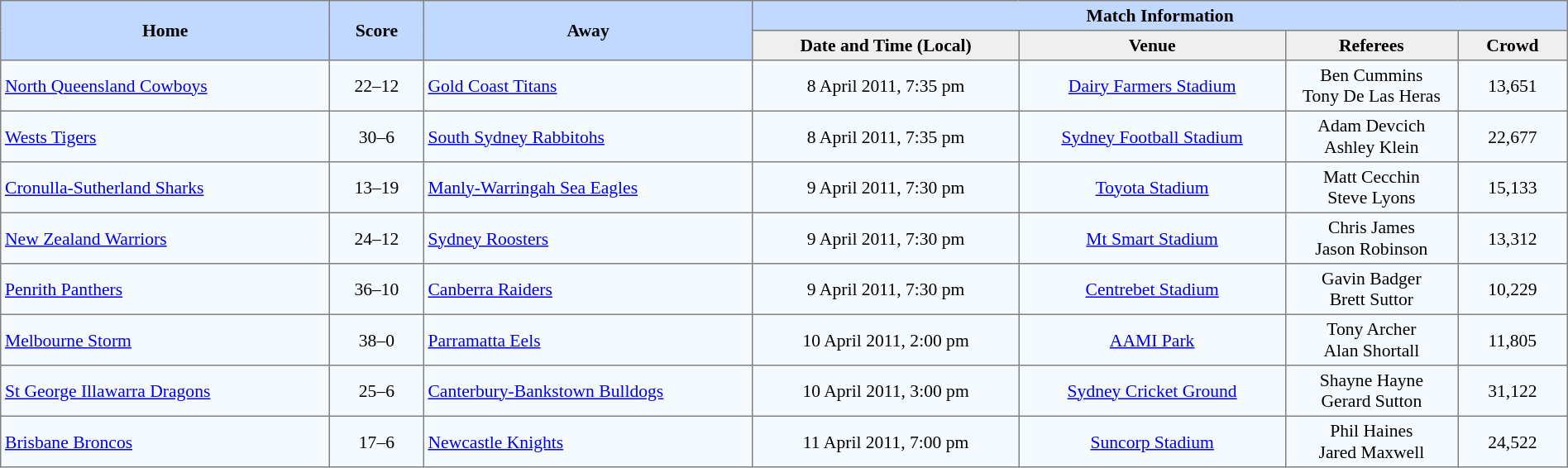<table border="1" cellpadding="3" cellspacing="0" style="border-collapse:collapse; font-size:90%; width:100%;">
<tr style="background:#c1d8ff;">
<th rowspan="2" style="width:21%;">Home</th>
<th rowspan="2" style="width:6%;">Score</th>
<th rowspan="2" style="width:21%;">Away</th>
<th colspan=6>Match Information</th>
</tr>
<tr style="background:#efefef;">
<th width=17%>Date and Time (Local)</th>
<th width=17%>Venue</th>
<th width=11%>Referees</th>
<th width=7%>Crowd</th>
</tr>
<tr style="text-align:center; background:#f5faff;">
<td align=left> <a href='#'>North Queensland Cowboys</a></td>
<td>22–12</td>
<td align=left> <a href='#'>Gold Coast Titans</a></td>
<td>8 April 2011, 7:35 pm</td>
<td><a href='#'>Dairy Farmers Stadium</a></td>
<td>Ben Cummins<br>Tony De Las Heras</td>
<td>13,651</td>
</tr>
<tr style="text-align:center; background:#f5faff;">
<td align=left> <a href='#'>Wests Tigers</a></td>
<td>30–6</td>
<td align=left> <a href='#'>South Sydney Rabbitohs</a></td>
<td>8 April 2011, 7:35 pm</td>
<td><a href='#'>Sydney Football Stadium</a></td>
<td>Adam Devcich<br>Ashley Klein</td>
<td>22,677</td>
</tr>
<tr style="text-align:center; background:#f5faff;">
<td align=left> <a href='#'>Cronulla-Sutherland Sharks</a></td>
<td>13–19</td>
<td align=left> <a href='#'>Manly-Warringah Sea Eagles</a></td>
<td>9 April 2011, 7:30 pm</td>
<td><a href='#'>Toyota Stadium</a></td>
<td>Matt Cecchin<br>Steve Lyons</td>
<td>15,133</td>
</tr>
<tr style="text-align:center; background:#f5faff;">
<td align=left> <a href='#'>New Zealand Warriors</a></td>
<td>24–12</td>
<td align=left> <a href='#'>Sydney Roosters</a></td>
<td>9 April 2011, 7:30 pm</td>
<td><a href='#'>Mt Smart Stadium</a></td>
<td>Chris James<br>Jason Robinson</td>
<td>13,312</td>
</tr>
<tr style="text-align:center; background:#f5faff;">
<td align=left> <a href='#'>Penrith Panthers</a></td>
<td>36–10</td>
<td align=left> <a href='#'>Canberra Raiders</a></td>
<td>9 April 2011, 7:30 pm</td>
<td><a href='#'>Centrebet Stadium</a></td>
<td>Gavin Badger<br>Brett Suttor</td>
<td>10,229</td>
</tr>
<tr style="text-align:center; background:#f5faff;">
<td align=left> <a href='#'>Melbourne Storm</a></td>
<td>38–0</td>
<td align=left> <a href='#'>Parramatta Eels</a></td>
<td>10 April 2011, 2:00 pm</td>
<td><a href='#'>AAMI Park</a></td>
<td>Tony Archer<br>Alan Shortall</td>
<td>11,805</td>
</tr>
<tr style="text-align:center; background:#f5faff;">
<td align=left> <a href='#'>St George Illawarra Dragons</a></td>
<td>25–6</td>
<td align=left> <a href='#'>Canterbury-Bankstown Bulldogs</a></td>
<td>10 April 2011, 3:00 pm</td>
<td><a href='#'>Sydney Cricket Ground</a></td>
<td>Shayne Hayne<br>Gerard Sutton</td>
<td>31,122</td>
</tr>
<tr style="text-align:center; background:#f5faff;">
<td align=left> <a href='#'>Brisbane Broncos</a></td>
<td>17–6</td>
<td align=left> <a href='#'>Newcastle Knights</a></td>
<td>11 April 2011, 7:00 pm</td>
<td><a href='#'>Suncorp Stadium</a></td>
<td>Phil Haines<br>Jared Maxwell</td>
<td>24,522</td>
</tr>
</table>
